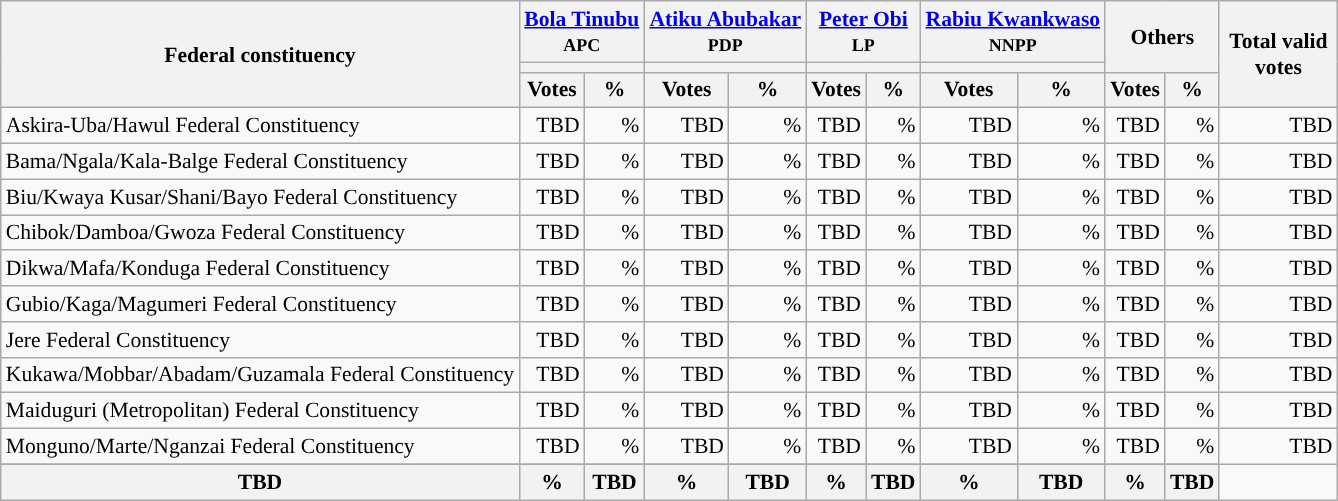<table class="wikitable sortable" style="text-align:right; font-size:90%">
<tr>
<th rowspan="3" style="max-width:7.5em;">Federal constituency</th>
<th colspan="2"><a href='#'>Bola Tinubu</a><br><small>APC</small></th>
<th colspan="2"><a href='#'>Atiku Abubakar</a><br><small>PDP</small></th>
<th colspan="2"><a href='#'>Peter Obi</a><br><small>LP</small></th>
<th colspan="2"><a href='#'>Rabiu Kwankwaso</a><br><small>NNPP</small></th>
<th colspan="2" rowspan="2">Others</th>
<th rowspan="3" style="max-width:5em;">Total valid votes</th>
</tr>
<tr>
<th colspan=2 style="background-color:"></th>
<th colspan=2 style="background-color:"></th>
<th colspan=2 style="background-color:"></th>
<th colspan=2 style="background-color:"></th>
</tr>
<tr>
<th>Votes</th>
<th>%</th>
<th>Votes</th>
<th>%</th>
<th>Votes</th>
<th>%</th>
<th>Votes</th>
<th>%</th>
<th>Votes</th>
<th>%</th>
</tr>
<tr style="background-color:#">
<td style="text-align:left;">Askira-Uba/Hawul Federal Constituency</td>
<td>TBD</td>
<td>%</td>
<td>TBD</td>
<td>%</td>
<td>TBD</td>
<td>%</td>
<td>TBD</td>
<td>%</td>
<td>TBD</td>
<td>%</td>
<td>TBD</td>
</tr>
<tr style="background-color:#">
<td style="text-align:left;">Bama/Ngala/Kala-Balge Federal Constituency</td>
<td>TBD</td>
<td>%</td>
<td>TBD</td>
<td>%</td>
<td>TBD</td>
<td>%</td>
<td>TBD</td>
<td>%</td>
<td>TBD</td>
<td>%</td>
<td>TBD</td>
</tr>
<tr style="background-color:#">
<td style="text-align:left;">Biu/Kwaya Kusar/Shani/Bayo Federal Constituency</td>
<td>TBD</td>
<td>%</td>
<td>TBD</td>
<td>%</td>
<td>TBD</td>
<td>%</td>
<td>TBD</td>
<td>%</td>
<td>TBD</td>
<td>%</td>
<td>TBD</td>
</tr>
<tr style="background-color:#">
<td style="text-align:left;">Chibok/Damboa/Gwoza Federal Constituency</td>
<td>TBD</td>
<td>%</td>
<td>TBD</td>
<td>%</td>
<td>TBD</td>
<td>%</td>
<td>TBD</td>
<td>%</td>
<td>TBD</td>
<td>%</td>
<td>TBD</td>
</tr>
<tr style="background-color:#">
<td style="text-align:left;">Dikwa/Mafa/Konduga Federal Constituency</td>
<td>TBD</td>
<td>%</td>
<td>TBD</td>
<td>%</td>
<td>TBD</td>
<td>%</td>
<td>TBD</td>
<td>%</td>
<td>TBD</td>
<td>%</td>
<td>TBD</td>
</tr>
<tr style="background-color:#">
<td style="text-align:left;">Gubio/Kaga/Magumeri Federal Constituency</td>
<td>TBD</td>
<td>%</td>
<td>TBD</td>
<td>%</td>
<td>TBD</td>
<td>%</td>
<td>TBD</td>
<td>%</td>
<td>TBD</td>
<td>%</td>
<td>TBD</td>
</tr>
<tr style="background-color:#">
<td style="text-align:left;">Jere Federal Constituency</td>
<td>TBD</td>
<td>%</td>
<td>TBD</td>
<td>%</td>
<td>TBD</td>
<td>%</td>
<td>TBD</td>
<td>%</td>
<td>TBD</td>
<td>%</td>
<td>TBD</td>
</tr>
<tr style="background-color:#">
<td style="text-align:left;">Kukawa/Mobbar/Abadam/Guzamala Federal Constituency</td>
<td>TBD</td>
<td>%</td>
<td>TBD</td>
<td>%</td>
<td>TBD</td>
<td>%</td>
<td>TBD</td>
<td>%</td>
<td>TBD</td>
<td>%</td>
<td>TBD</td>
</tr>
<tr style="background-color:#">
<td style="text-align:left;">Maiduguri (Metropolitan) Federal Constituency</td>
<td>TBD</td>
<td>%</td>
<td>TBD</td>
<td>%</td>
<td>TBD</td>
<td>%</td>
<td>TBD</td>
<td>%</td>
<td>TBD</td>
<td>%</td>
<td>TBD</td>
</tr>
<tr style="background-color:#">
<td style="text-align:left;">Monguno/Marte/Nganzai Federal Constituency</td>
<td>TBD</td>
<td>%</td>
<td>TBD</td>
<td>%</td>
<td>TBD</td>
<td>%</td>
<td>TBD</td>
<td>%</td>
<td>TBD</td>
<td>%</td>
<td>TBD</td>
</tr>
<tr>
</tr>
<tr>
<th>TBD</th>
<th>%</th>
<th>TBD</th>
<th>%</th>
<th>TBD</th>
<th>%</th>
<th>TBD</th>
<th>%</th>
<th>TBD</th>
<th>%</th>
<th>TBD</th>
</tr>
</table>
